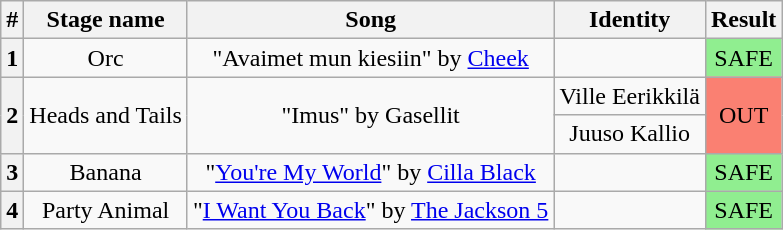<table class="wikitable plainrowheaders" style="text-align: center;">
<tr>
<th>#</th>
<th>Stage name</th>
<th>Song</th>
<th>Identity</th>
<th>Result</th>
</tr>
<tr>
<th>1</th>
<td>Orc</td>
<td>"Avaimet mun kiesiin" by <a href='#'>Cheek</a></td>
<td></td>
<td bgcolor=lightgreen>SAFE</td>
</tr>
<tr>
<th rowspan="2">2</th>
<td rowspan="2">Heads and Tails</td>
<td rowspan="2">"Imus" by Gasellit</td>
<td>Ville Eerikkilä</td>
<td rowspan="2" bgcolor=salmon>OUT</td>
</tr>
<tr>
<td>Juuso Kallio</td>
</tr>
<tr>
<th>3</th>
<td>Banana</td>
<td>"<a href='#'>You're My World</a>" by <a href='#'>Cilla Black</a></td>
<td></td>
<td bgcolor=lightgreen>SAFE</td>
</tr>
<tr>
<th>4</th>
<td>Party Animal</td>
<td>"<a href='#'>I Want You Back</a>" by <a href='#'>The Jackson 5</a></td>
<td></td>
<td bgcolor=lightgreen>SAFE</td>
</tr>
</table>
